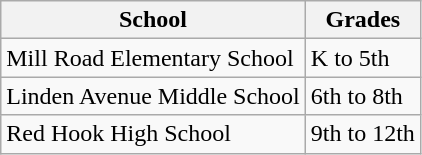<table class=wikitable>
<tr>
<th>School</th>
<th>Grades</th>
</tr>
<tr>
<td>Mill Road Elementary School</td>
<td>K to 5th</td>
</tr>
<tr>
<td>Linden Avenue Middle School</td>
<td>6th to 8th</td>
</tr>
<tr>
<td>Red Hook High School</td>
<td>9th to 12th</td>
</tr>
</table>
